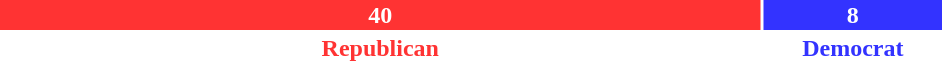<table style="width:50%">
<tr>
<td scope="row" colspan="3" style="text-align:center"></td>
</tr>
<tr>
<td scope="row" style="background:#F33; width:81%; text-align:center; color:white"><strong>40</strong></td>
<td style="background:#33F; width:19%; text-align:center; color:white"><strong>8</strong></td>
</tr>
<tr>
<td scope="row" style="text-align:center; color:#F33"><strong>Republican</strong></td>
<td style="text-align:center; color:#33F"><strong>Democrat</strong></td>
</tr>
</table>
